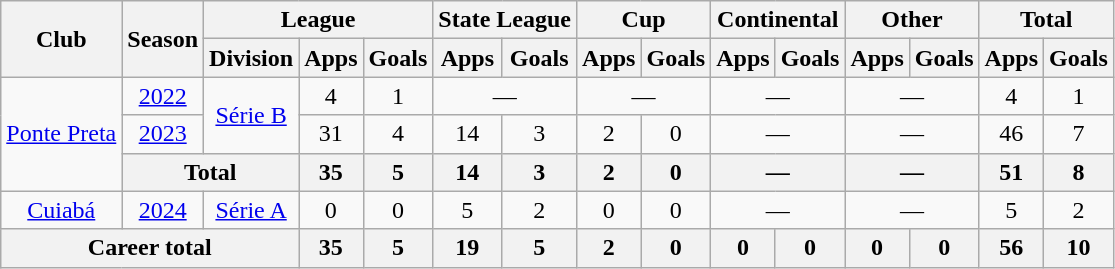<table class="wikitable" style="text-align: center;">
<tr>
<th rowspan="2">Club</th>
<th rowspan="2">Season</th>
<th colspan="3">League</th>
<th colspan="2">State League</th>
<th colspan="2">Cup</th>
<th colspan="2">Continental</th>
<th colspan="2">Other</th>
<th colspan="2">Total</th>
</tr>
<tr>
<th>Division</th>
<th>Apps</th>
<th>Goals</th>
<th>Apps</th>
<th>Goals</th>
<th>Apps</th>
<th>Goals</th>
<th>Apps</th>
<th>Goals</th>
<th>Apps</th>
<th>Goals</th>
<th>Apps</th>
<th>Goals</th>
</tr>
<tr>
<td rowspan="3" valign="center"><a href='#'>Ponte Preta</a></td>
<td><a href='#'>2022</a></td>
<td rowspan="2"><a href='#'>Série B</a></td>
<td>4</td>
<td>1</td>
<td colspan="2">—</td>
<td colspan="2">—</td>
<td colspan="2">—</td>
<td colspan="2">—</td>
<td>4</td>
<td>1</td>
</tr>
<tr>
<td><a href='#'>2023</a></td>
<td>31</td>
<td>4</td>
<td>14</td>
<td>3</td>
<td>2</td>
<td>0</td>
<td colspan="2">—</td>
<td colspan="2">—</td>
<td>46</td>
<td>7</td>
</tr>
<tr>
<th colspan="2">Total</th>
<th>35</th>
<th>5</th>
<th>14</th>
<th>3</th>
<th>2</th>
<th>0</th>
<th colspan="2">—</th>
<th colspan="2">—</th>
<th>51</th>
<th>8</th>
</tr>
<tr>
<td valign="center"><a href='#'>Cuiabá</a></td>
<td><a href='#'>2024</a></td>
<td><a href='#'>Série A</a></td>
<td>0</td>
<td>0</td>
<td>5</td>
<td>2</td>
<td>0</td>
<td>0</td>
<td colspan="2">—</td>
<td colspan="2">—</td>
<td>5</td>
<td>2</td>
</tr>
<tr>
<th colspan="3"><strong>Career total</strong></th>
<th>35</th>
<th>5</th>
<th>19</th>
<th>5</th>
<th>2</th>
<th>0</th>
<th>0</th>
<th>0</th>
<th>0</th>
<th>0</th>
<th>56</th>
<th>10</th>
</tr>
</table>
